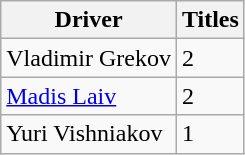<table class="wikitable">
<tr>
<th>Driver</th>
<th>Titles</th>
</tr>
<tr>
<td> Vladimir Grekov</td>
<td>2</td>
</tr>
<tr>
<td> <a href='#'>Madis Laiv</a></td>
<td>2</td>
</tr>
<tr>
<td> Yuri Vishniakov</td>
<td>1</td>
</tr>
</table>
